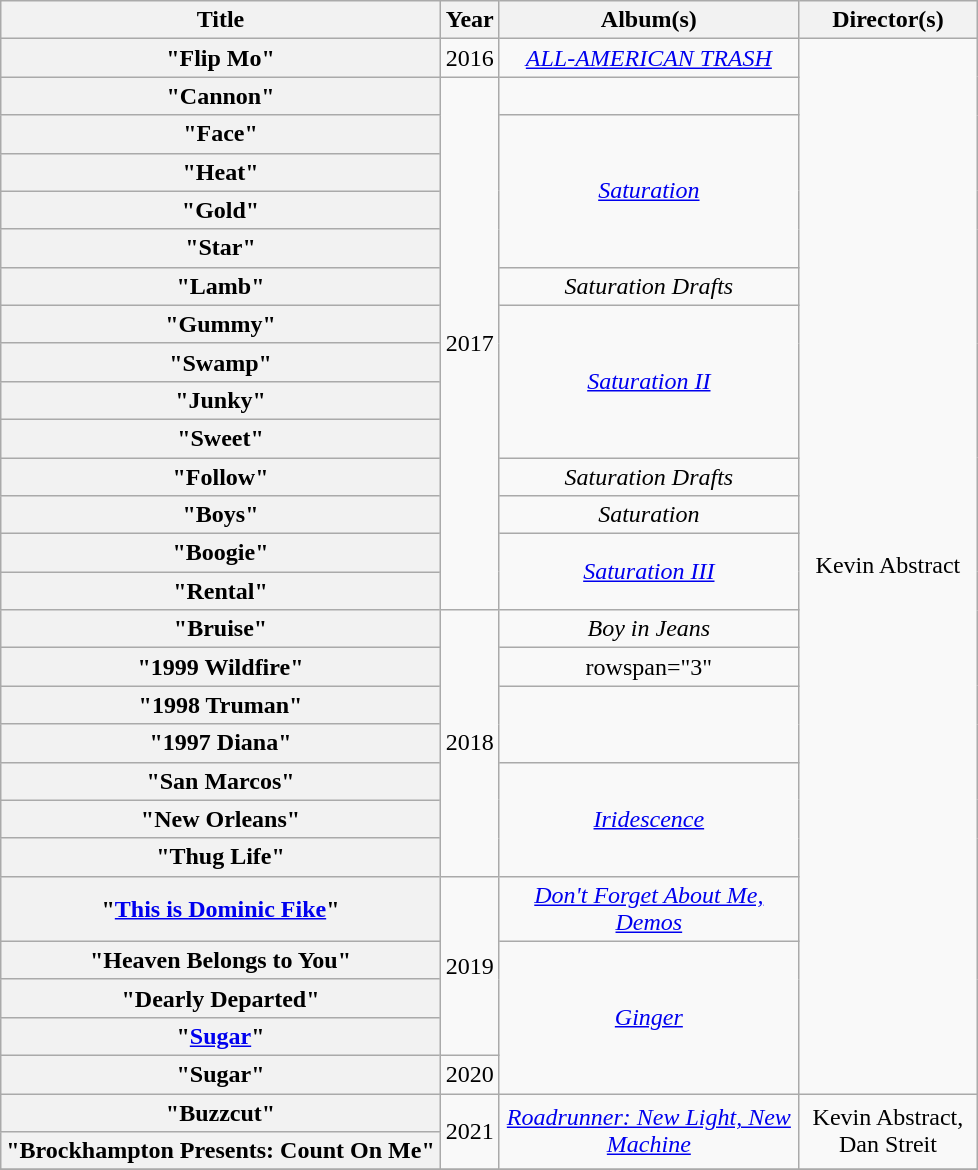<table class="wikitable plainrowheaders" style="text-align:center;">
<tr>
<th scope="col">Title</th>
<th scope="col" style="width:2em;">Year</th>
<th scope="col" style="width:12em;">Album(s)</th>
<th scope="col" style="width:7em;">Director(s)</th>
</tr>
<tr>
<th scope="row">"Flip Mo"<br></th>
<td>2016</td>
<td><em><a href='#'>ALL-AMERICAN TRASH</a></em></td>
<td rowspan="27">Kevin Abstract</td>
</tr>
<tr>
<th scope="row">"Cannon"</th>
<td rowspan="14">2017</td>
<td></td>
</tr>
<tr>
<th scope="row">"Face"</th>
<td rowspan="4"><em><a href='#'>Saturation</a></em></td>
</tr>
<tr>
<th scope="row">"Heat"</th>
</tr>
<tr>
<th scope="row">"Gold"</th>
</tr>
<tr>
<th scope="row">"Star"</th>
</tr>
<tr>
<th scope="row">"Lamb"</th>
<td><em>Saturation Drafts</em></td>
</tr>
<tr>
<th scope="row">"Gummy"</th>
<td rowspan="4"><em><a href='#'>Saturation II</a></em></td>
</tr>
<tr>
<th scope="row">"Swamp"</th>
</tr>
<tr>
<th scope="row">"Junky"</th>
</tr>
<tr>
<th scope="row">"Sweet"</th>
</tr>
<tr>
<th scope="row">"Follow"</th>
<td><em>Saturation Drafts</em></td>
</tr>
<tr>
<th scope="row">"Boys"</th>
<td><em>Saturation</em></td>
</tr>
<tr>
<th scope="row">"Boogie"</th>
<td rowspan="2"><em><a href='#'>Saturation III</a></em></td>
</tr>
<tr>
<th scope="row">"Rental"</th>
</tr>
<tr>
<th scope="row">"Bruise"</th>
<td rowspan="7">2018</td>
<td><em>Boy in Jeans</em></td>
</tr>
<tr>
<th scope="row">"1999 Wildfire"</th>
<td>rowspan="3" </td>
</tr>
<tr>
<th scope="row">"1998 Truman"</th>
</tr>
<tr>
<th scope="row">"1997 Diana"</th>
</tr>
<tr>
<th scope="row">"San Marcos"</th>
<td rowspan="3"><em><a href='#'>Iridescence</a></em></td>
</tr>
<tr>
<th scope="row">"New Orleans"</th>
</tr>
<tr>
<th scope="row">"Thug Life"</th>
</tr>
<tr>
<th scope="row">"<a href='#'>This is Dominic Fike</a>"</th>
<td rowspan=4">2019</td>
<td><em><a href='#'>Don't Forget About Me, Demos</a></em></td>
</tr>
<tr>
<th scope="row">"Heaven Belongs to You"</th>
<td rowspan="4"><em><a href='#'>Ginger</a></em></td>
</tr>
<tr>
<th scope="row">"Dearly Departed"</th>
</tr>
<tr>
<th scope="row">"<a href='#'>Sugar</a>"</th>
</tr>
<tr>
<th scope="row">"Sugar"</th>
<td>2020</td>
</tr>
<tr>
<th scope="row">"Buzzcut"<br></th>
<td rowspan="2">2021</td>
<td rowspan="2"><em><a href='#'>Roadrunner: New Light, New Machine</a></em></td>
<td rowspan="2">Kevin Abstract, Dan Streit</td>
</tr>
<tr>
<th scope="row">"Brockhampton Presents: Count On Me"</th>
</tr>
<tr>
</tr>
</table>
